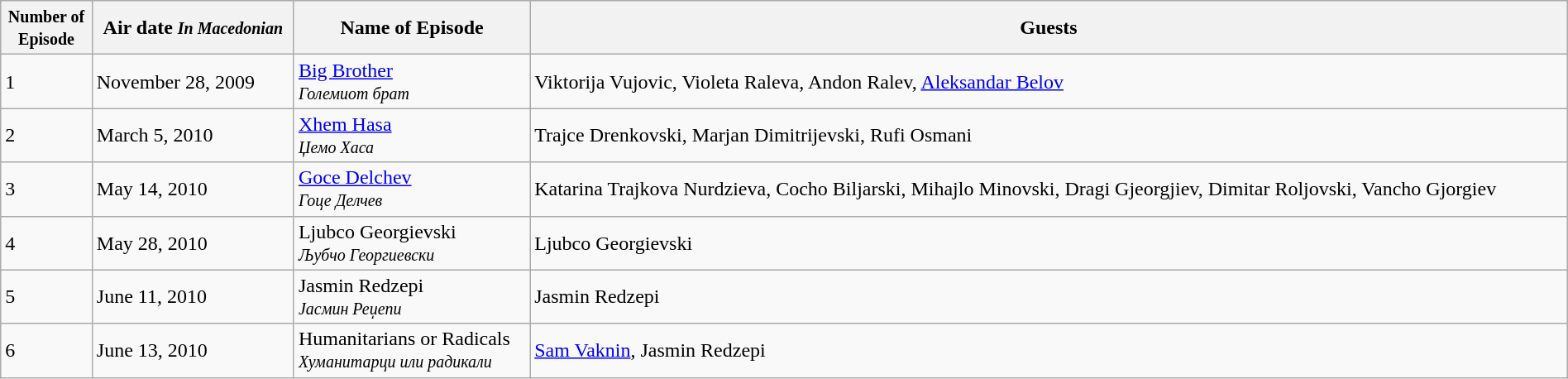<table class="wikitable sortable mw-collapsible mw-collapsed"  style="width: 100%; height: 100px;">
<tr>
<th><small>Number of <br> Episode</small></th>
<th>Air date <small><em>In Macedonian</em></small></th>
<th>Name of Episode</th>
<th>Guests</th>
</tr>
<tr>
<td>1</td>
<td>November 28, 2009</td>
<td><a href='#'>Big Brother</a> <br> <small><em>Големиот брат</em></small></td>
<td>Viktorija Vujovic, Violeta Raleva, Andon Ralev, <a href='#'>Aleksandar Belov</a></td>
</tr>
<tr>
<td>2</td>
<td>March 5, 2010</td>
<td><a href='#'>Xhem Hasa</a> <br> <small><em>Џемо Хаса</em></small></td>
<td>Trajce Drenkovski, Marjan Dimitrijevski, Rufi Osmani</td>
</tr>
<tr>
<td>3</td>
<td>May 14, 2010</td>
<td><a href='#'>Goce Delchev</a> <br> <small><em>Гоце Делчев</em></small></td>
<td>Katarina Trajkova Nurdzieva, Cocho Biljarski, Mihajlo Minovski, Dragi Gjeorgjiev, Dimitar Roljovski, Vancho Gjorgiev</td>
</tr>
<tr>
<td>4</td>
<td>May 28, 2010</td>
<td>Ljubco Georgievski <br> <small><em>Љубчо Георгиевски</em></small></td>
<td>Ljubco Georgievski</td>
</tr>
<tr>
<td>5</td>
<td>June 11, 2010</td>
<td>Jasmin Redzepi <br> <small><em>Јасмин Реџепи</em></small></td>
<td>Jasmin Redzepi</td>
</tr>
<tr>
<td>6</td>
<td>June 13, 2010</td>
<td>Humanitarians or Radicals <br> <small><em>Хуманитарци или радикали</em></small></td>
<td><a href='#'>Sam Vaknin</a>, Jasmin Redzepi</td>
</tr>
</table>
